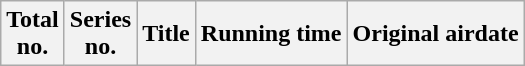<table class="wikitable plainrowheaders">
<tr>
<th>Total<br>no.</th>
<th>Series<br>no.</th>
<th>Title</th>
<th>Running time</th>
<th>Original airdate<br>


</th>
</tr>
</table>
